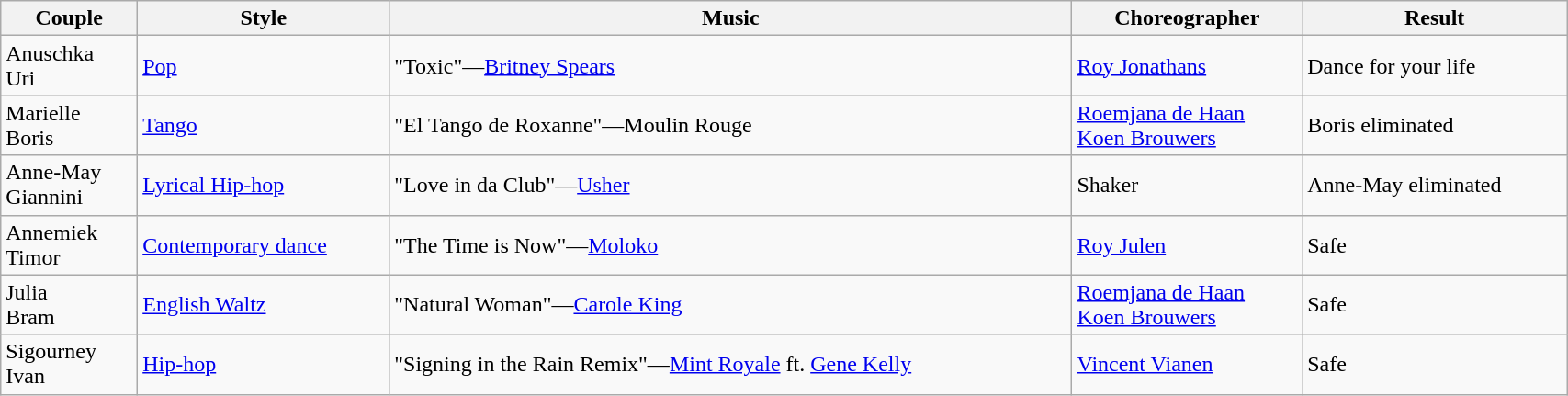<table class="wikitable" width="90%">
<tr>
<th>Couple</th>
<th>Style</th>
<th>Music</th>
<th>Choreographer</th>
<th>Result</th>
</tr>
<tr>
<td>Anuschka<br>Uri</td>
<td><a href='#'>Pop</a></td>
<td>"Toxic"—<a href='#'>Britney Spears</a></td>
<td><a href='#'>Roy Jonathans</a></td>
<td>Dance for your life</td>
</tr>
<tr>
<td>Marielle<br>Boris</td>
<td><a href='#'>Tango</a></td>
<td>"El Tango de Roxanne"—Moulin Rouge</td>
<td><a href='#'>Roemjana de Haan</a><br><a href='#'>Koen Brouwers</a></td>
<td>Boris eliminated</td>
</tr>
<tr>
<td>Anne-May<br>Giannini</td>
<td><a href='#'>Lyrical Hip-hop</a></td>
<td>"Love in da Club"—<a href='#'>Usher</a></td>
<td>Shaker</td>
<td>Anne-May eliminated</td>
</tr>
<tr>
<td>Annemiek<br>Timor</td>
<td><a href='#'>Contemporary dance</a></td>
<td>"The Time is Now"—<a href='#'>Moloko</a></td>
<td><a href='#'>Roy Julen</a></td>
<td>Safe</td>
</tr>
<tr>
<td>Julia<br>Bram</td>
<td><a href='#'>English Waltz</a></td>
<td>"Natural Woman"—<a href='#'>Carole King</a></td>
<td><a href='#'>Roemjana de Haan</a><br><a href='#'>Koen Brouwers</a></td>
<td>Safe</td>
</tr>
<tr>
<td>Sigourney<br>Ivan</td>
<td><a href='#'>Hip-hop</a></td>
<td>"Signing in the Rain Remix"—<a href='#'>Mint Royale</a> ft. <a href='#'>Gene Kelly</a></td>
<td><a href='#'>Vincent Vianen</a></td>
<td>Safe</td>
</tr>
</table>
